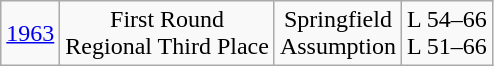<table class="wikitable">
<tr align="center">
<td><a href='#'>1963</a></td>
<td>First Round<br>Regional Third Place</td>
<td>Springfield<br>Assumption</td>
<td>L 54–66<br>L 51–66</td>
</tr>
</table>
